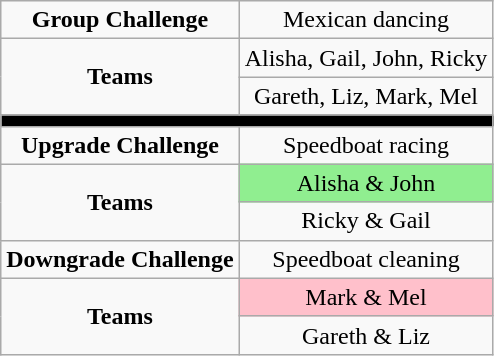<table class="wikitable" style="text-align:center;">
<tr>
<td><strong>Group Challenge</strong></td>
<td>Mexican dancing</td>
</tr>
<tr>
<td rowspan="2"><strong>Teams</strong></td>
<td>Alisha, Gail, John, Ricky</td>
</tr>
<tr>
<td>Gareth, Liz, Mark, Mel</td>
</tr>
<tr>
<td colspan="2" style="background:black;"></td>
</tr>
<tr>
<td><strong>Upgrade Challenge</strong></td>
<td>Speedboat racing</td>
</tr>
<tr>
<td rowspan="2"><strong>Teams</strong></td>
<td style="background:lightgreen;">Alisha & John</td>
</tr>
<tr>
<td>Ricky & Gail</td>
</tr>
<tr>
<td><strong>Downgrade Challenge</strong></td>
<td>Speedboat cleaning</td>
</tr>
<tr>
<td rowspan="2"><strong>Teams</strong></td>
<td style="background:pink;">Mark & Mel</td>
</tr>
<tr>
<td>Gareth & Liz</td>
</tr>
</table>
